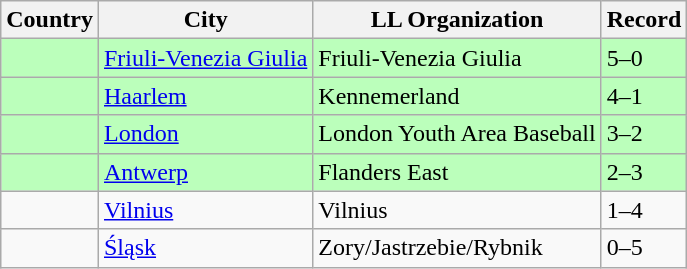<table class="wikitable">
<tr>
<th>Country</th>
<th>City</th>
<th>LL Organization</th>
<th>Record</th>
</tr>
<tr bgcolor=#bbffbb>
<td><strong></strong></td>
<td><a href='#'>Friuli-Venezia Giulia</a></td>
<td>Friuli-Venezia Giulia</td>
<td>5–0</td>
</tr>
<tr bgcolor=#bbffbb>
<td><strong></strong></td>
<td><a href='#'>Haarlem</a></td>
<td>Kennemerland</td>
<td>4–1</td>
</tr>
<tr bgcolor=#bbffbb>
<td><strong></strong></td>
<td><a href='#'>London</a></td>
<td>London Youth Area Baseball</td>
<td>3–2</td>
</tr>
<tr bgcolor=#bbffbb>
<td><strong></strong></td>
<td><a href='#'>Antwerp</a></td>
<td>Flanders East</td>
<td>2–3</td>
</tr>
<tr>
<td><strong></strong></td>
<td><a href='#'>Vilnius</a></td>
<td>Vilnius</td>
<td>1–4</td>
</tr>
<tr>
<td><strong></strong></td>
<td><a href='#'>Śląsk</a></td>
<td>Zory/Jastrzebie/Rybnik</td>
<td>0–5</td>
</tr>
</table>
